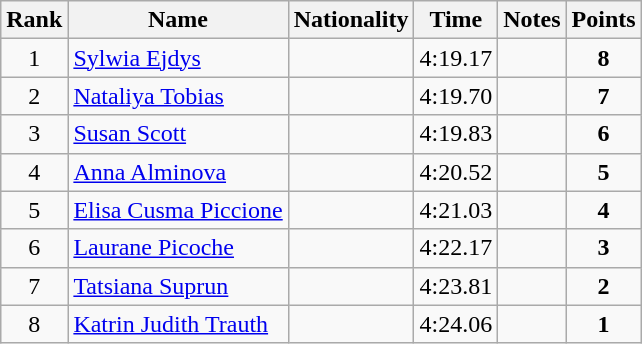<table class="wikitable sortable" style="text-align:center">
<tr>
<th>Rank</th>
<th>Name</th>
<th>Nationality</th>
<th>Time</th>
<th>Notes</th>
<th>Points</th>
</tr>
<tr>
<td>1</td>
<td align=left><a href='#'>Sylwia Ejdys</a></td>
<td align=left></td>
<td>4:19.17</td>
<td></td>
<td><strong>8</strong></td>
</tr>
<tr>
<td>2</td>
<td align=left><a href='#'>Nataliya Tobias</a></td>
<td align=left></td>
<td>4:19.70</td>
<td></td>
<td><strong>7</strong></td>
</tr>
<tr>
<td>3</td>
<td align=left><a href='#'>Susan Scott</a></td>
<td align=left></td>
<td>4:19.83</td>
<td></td>
<td><strong>6</strong></td>
</tr>
<tr>
<td>4</td>
<td align=left><a href='#'>Anna Alminova</a></td>
<td align=left></td>
<td>4:20.52</td>
<td></td>
<td><strong>5</strong></td>
</tr>
<tr>
<td>5</td>
<td align=left><a href='#'>Elisa Cusma Piccione</a></td>
<td align=left></td>
<td>4:21.03</td>
<td></td>
<td><strong>4</strong></td>
</tr>
<tr>
<td>6</td>
<td align=left><a href='#'>Laurane Picoche</a></td>
<td align=left></td>
<td>4:22.17</td>
<td></td>
<td><strong>3</strong></td>
</tr>
<tr>
<td>7</td>
<td align=left><a href='#'>Tatsiana Suprun</a></td>
<td align=left></td>
<td>4:23.81</td>
<td></td>
<td><strong>2</strong></td>
</tr>
<tr>
<td>8</td>
<td align=left><a href='#'>Katrin Judith Trauth</a></td>
<td align=left></td>
<td>4:24.06</td>
<td></td>
<td><strong>1</strong></td>
</tr>
</table>
